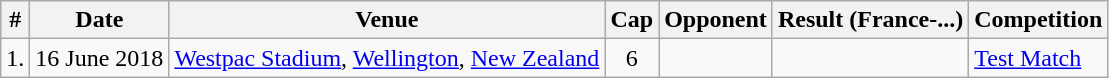<table class="wikitable sortable">
<tr>
<th>#</th>
<th>Date</th>
<th>Venue</th>
<th>Cap</th>
<th>Opponent</th>
<th>Result (France-...)</th>
<th>Competition</th>
</tr>
<tr>
<td>1.</td>
<td>16 June 2018</td>
<td><a href='#'>Westpac Stadium</a>, <a href='#'>Wellington</a>, <a href='#'>New Zealand</a></td>
<td align=center>6</td>
<td></td>
<td></td>
<td><a href='#'>Test Match</a></td>
</tr>
</table>
